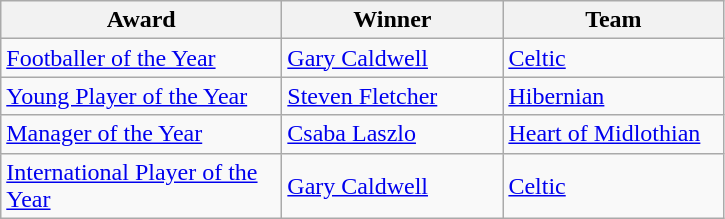<table class="wikitable">
<tr>
<th width=180>Award</th>
<th width=140>Winner</th>
<th width=140>Team</th>
</tr>
<tr>
<td><a href='#'>Footballer of the Year</a></td>
<td> <a href='#'>Gary Caldwell</a></td>
<td><a href='#'>Celtic</a></td>
</tr>
<tr>
<td><a href='#'>Young Player of the Year</a></td>
<td> <a href='#'>Steven Fletcher</a></td>
<td><a href='#'>Hibernian</a></td>
</tr>
<tr>
<td><a href='#'>Manager of the Year</a></td>
<td> <a href='#'>Csaba Laszlo</a></td>
<td><a href='#'>Heart of Midlothian</a></td>
</tr>
<tr>
<td><a href='#'>International Player of the Year</a></td>
<td> <a href='#'>Gary Caldwell</a></td>
<td><a href='#'>Celtic</a></td>
</tr>
</table>
